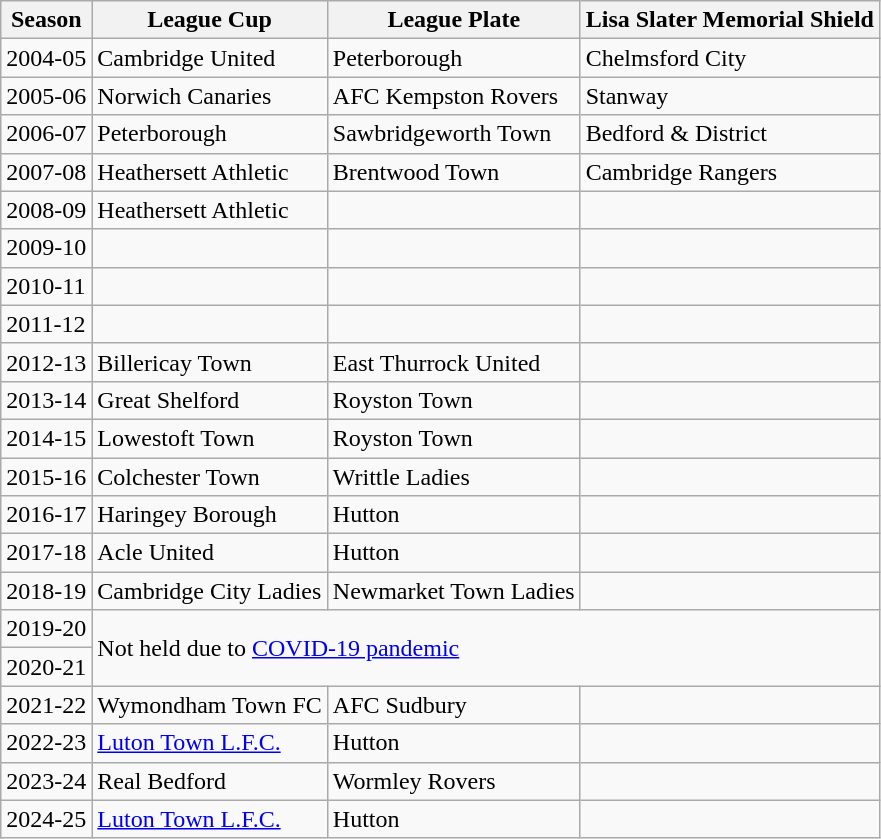<table class="wikitable">
<tr>
<th>Season</th>
<th>League Cup</th>
<th>League Plate</th>
<th>Lisa Slater Memorial Shield</th>
</tr>
<tr>
<td>2004-05</td>
<td>Cambridge United</td>
<td>Peterborough</td>
<td>Chelmsford City</td>
</tr>
<tr>
<td>2005-06</td>
<td>Norwich Canaries</td>
<td>AFC Kempston Rovers</td>
<td>Stanway</td>
</tr>
<tr>
<td>2006-07</td>
<td>Peterborough</td>
<td>Sawbridgeworth Town</td>
<td>Bedford & District</td>
</tr>
<tr>
<td>2007-08</td>
<td>Heathersett Athletic</td>
<td>Brentwood Town</td>
<td>Cambridge Rangers</td>
</tr>
<tr>
<td>2008-09</td>
<td>Heathersett Athletic</td>
<td></td>
<td></td>
</tr>
<tr>
<td>2009-10</td>
<td></td>
<td></td>
<td></td>
</tr>
<tr>
<td>2010-11</td>
<td></td>
<td></td>
<td></td>
</tr>
<tr>
<td>2011-12</td>
<td></td>
<td></td>
<td></td>
</tr>
<tr>
<td>2012-13</td>
<td>Billericay Town</td>
<td>East Thurrock United</td>
<td></td>
</tr>
<tr>
<td>2013-14</td>
<td>Great Shelford</td>
<td>Royston Town</td>
<td></td>
</tr>
<tr>
<td>2014-15</td>
<td>Lowestoft Town</td>
<td>Royston Town</td>
<td></td>
</tr>
<tr>
<td>2015-16</td>
<td>Colchester Town</td>
<td>Writtle Ladies</td>
<td></td>
</tr>
<tr>
<td>2016-17</td>
<td>Haringey Borough</td>
<td>Hutton</td>
<td></td>
</tr>
<tr>
<td>2017-18</td>
<td>Acle United</td>
<td>Hutton</td>
<td></td>
</tr>
<tr>
<td>2018-19</td>
<td>Cambridge City Ladies</td>
<td>Newmarket Town Ladies</td>
<td></td>
</tr>
<tr>
<td>2019-20</td>
<td colspan="3" rowspan="2">Not held due to <a href='#'>COVID-19 pandemic</a></td>
</tr>
<tr>
<td>2020-21</td>
</tr>
<tr>
<td>2021-22</td>
<td>Wymondham Town FC</td>
<td>AFC Sudbury</td>
<td></td>
</tr>
<tr>
<td>2022-23</td>
<td><a href='#'>Luton Town L.F.C.</a></td>
<td>Hutton</td>
<td></td>
</tr>
<tr>
<td>2023-24</td>
<td>Real Bedford</td>
<td>Wormley Rovers</td>
<td></td>
</tr>
<tr>
<td>2024-25</td>
<td><a href='#'>Luton Town L.F.C.</a></td>
<td>Hutton</td>
<td></td>
</tr>
</table>
